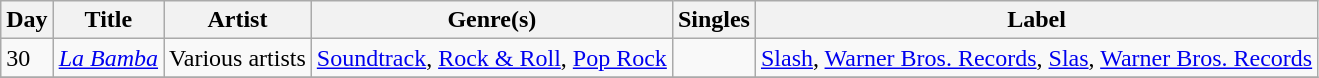<table class="wikitable sortable" style="text-align: left;">
<tr>
<th>Day</th>
<th>Title</th>
<th>Artist</th>
<th>Genre(s)</th>
<th>Singles</th>
<th>Label</th>
</tr>
<tr>
<td>30</td>
<td><em><a href='#'>La Bamba</a></em></td>
<td>Various artists</td>
<td><a href='#'>Soundtrack</a>, <a href='#'>Rock & Roll</a>, <a href='#'>Pop Rock</a></td>
<td></td>
<td><a href='#'>Slash</a>, <a href='#'>Warner Bros. Records</a>, <a href='#'>Slas</a>, <a href='#'>Warner Bros. Records</a></td>
</tr>
<tr>
</tr>
</table>
